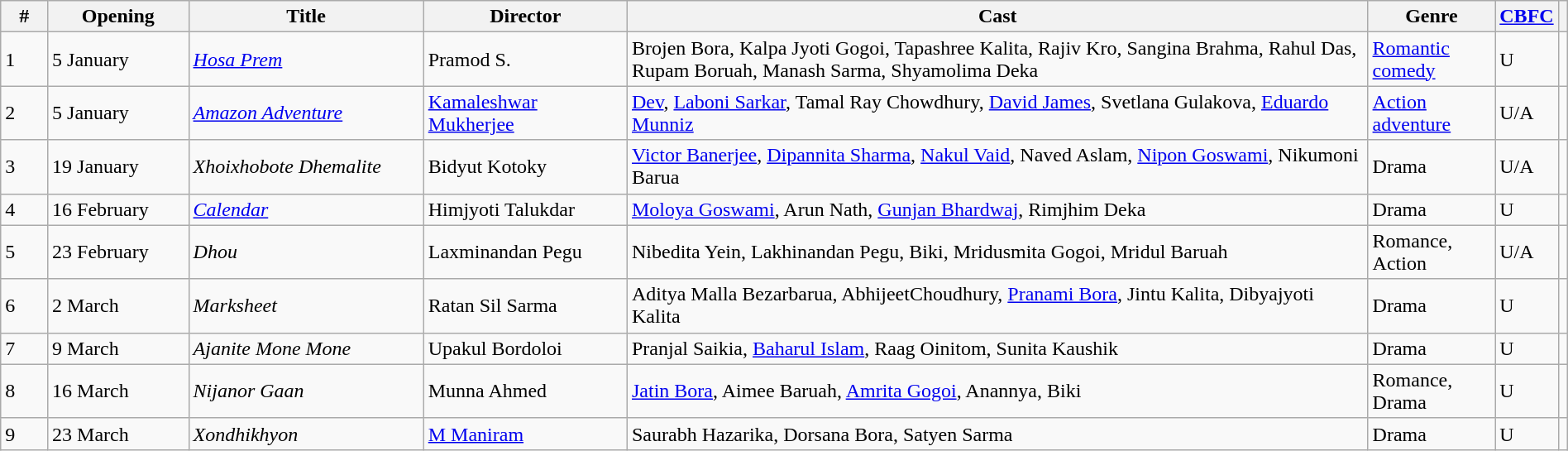<table class="wikitable sortable" style="width:100%;">
<tr>
<th width="3%">#</th>
<th width="9%">Opening</th>
<th width="15%">Title</th>
<th width="13%">Director</th>
<th>Cast</th>
<th>Genre</th>
<th><a href='#'>CBFC</a></th>
<th></th>
</tr>
<tr>
<td>1</td>
<td>5 January</td>
<td><em><a href='#'>Hosa Prem</a></em></td>
<td>Pramod S.</td>
<td>Brojen Bora, Kalpa Jyoti Gogoi, Tapashree Kalita, Rajiv Kro, Sangina Brahma, Rahul Das, Rupam Boruah, Manash Sarma, Shyamolima Deka</td>
<td><a href='#'>Romantic comedy</a></td>
<td>U</td>
<td align="center"></td>
</tr>
<tr>
<td>2</td>
<td>5 January</td>
<td><em><a href='#'>Amazon Adventure</a></em></td>
<td><a href='#'>Kamaleshwar Mukherjee</a></td>
<td><a href='#'>Dev</a>, <a href='#'>Laboni Sarkar</a>, Tamal Ray Chowdhury, <a href='#'>David James</a>, Svetlana Gulakova, <a href='#'>Eduardo Munniz</a></td>
<td><a href='#'>Action</a> <a href='#'>adventure</a></td>
<td>U/A</td>
<td align="center"></td>
</tr>
<tr>
<td>3</td>
<td>19 January</td>
<td><em>Xhoixhobote Dhemalite</em></td>
<td>Bidyut Kotoky</td>
<td><a href='#'>Victor Banerjee</a>, <a href='#'>Dipannita Sharma</a>, <a href='#'>Nakul Vaid</a>, Naved Aslam, <a href='#'>Nipon Goswami</a>, Nikumoni Barua</td>
<td>Drama</td>
<td>U/A</td>
<td align="center"></td>
</tr>
<tr>
<td>4</td>
<td>16 February</td>
<td><em><a href='#'>Calendar</a></em></td>
<td>Himjyoti Talukdar</td>
<td><a href='#'>Moloya Goswami</a>, Arun Nath, <a href='#'>Gunjan Bhardwaj</a>, Rimjhim Deka</td>
<td>Drama</td>
<td>U</td>
<td align="center"></td>
</tr>
<tr>
<td>5</td>
<td>23 February</td>
<td><em>Dhou</em></td>
<td>Laxminandan Pegu</td>
<td>Nibedita Yein, Lakhinandan Pegu, Biki, Mridusmita Gogoi, Mridul Baruah</td>
<td>Romance, Action</td>
<td>U/A</td>
<td align="center"></td>
</tr>
<tr>
<td>6</td>
<td>2 March</td>
<td><em>Marksheet</em></td>
<td>Ratan Sil Sarma</td>
<td>Aditya Malla Bezarbarua, AbhijeetChoudhury, <a href='#'>Pranami Bora</a>, Jintu Kalita, Dibyajyoti Kalita</td>
<td>Drama</td>
<td>U</td>
<td align="center"></td>
</tr>
<tr>
<td>7</td>
<td>9 March</td>
<td><em>Ajanite Mone Mone</em></td>
<td>Upakul Bordoloi</td>
<td>Pranjal Saikia, <a href='#'>Baharul Islam</a>, Raag Oinitom, Sunita Kaushik</td>
<td>Drama</td>
<td>U</td>
<td align="center"></td>
</tr>
<tr>
<td>8</td>
<td>16 March</td>
<td><em>Nijanor Gaan</em></td>
<td>Munna Ahmed</td>
<td><a href='#'>Jatin Bora</a>, Aimee Baruah, <a href='#'>Amrita Gogoi</a>, Anannya, Biki</td>
<td>Romance, Drama</td>
<td>U</td>
<td></td>
</tr>
<tr>
<td>9</td>
<td>23 March</td>
<td><em>Xondhikhyon</em></td>
<td><a href='#'>M Maniram</a></td>
<td>Saurabh Hazarika, Dorsana Bora, Satyen Sarma</td>
<td>Drama</td>
<td>U</td>
<td align="center"></td>
</tr>
</table>
